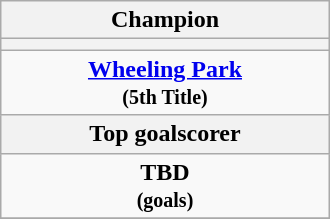<table class="wikitable" style="margin: 0 auto; width: 220px;">
<tr>
<th>Champion</th>
</tr>
<tr>
<th></th>
</tr>
<tr>
<td align="center"><strong> <a href='#'>Wheeling Park</a> </strong><br><small><strong>(5th Title)</strong></small></td>
</tr>
<tr>
<th>Top goalscorer</th>
</tr>
<tr>
<td align="center"><strong> TBD </strong><br><small><strong>(goals)</strong></small></td>
</tr>
<tr>
</tr>
</table>
